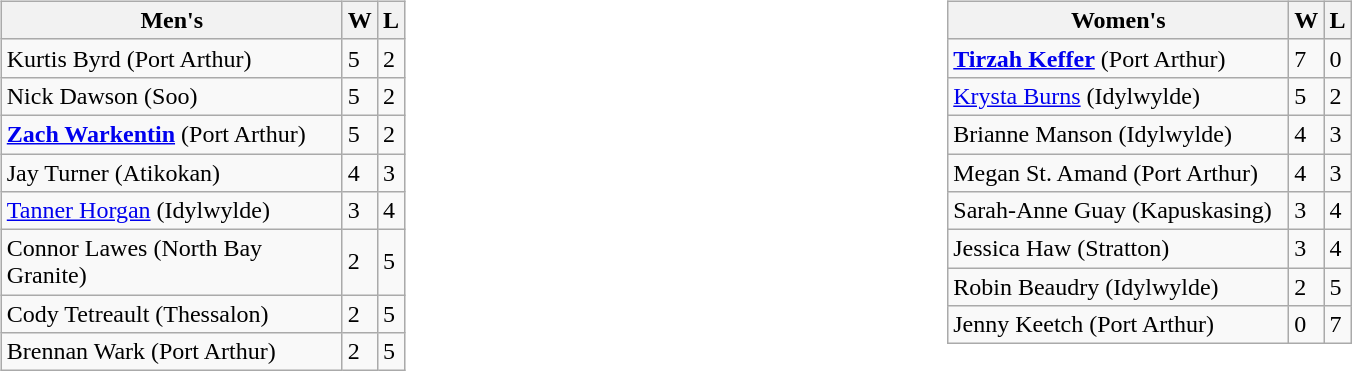<table>
<tr>
<td valign=top width=20%><br><table class=wikitable>
<tr>
<th width=220>Men's</th>
<th>W</th>
<th>L</th>
</tr>
<tr>
<td>Kurtis Byrd (Port Arthur)</td>
<td>5</td>
<td>2</td>
</tr>
<tr>
<td>Nick Dawson (Soo)</td>
<td>5</td>
<td>2</td>
</tr>
<tr>
<td><strong><a href='#'>Zach Warkentin</a></strong> (Port Arthur)</td>
<td>5</td>
<td>2</td>
</tr>
<tr>
<td>Jay Turner (Atikokan)</td>
<td>4</td>
<td>3</td>
</tr>
<tr>
<td><a href='#'>Tanner Horgan</a> (Idylwylde)</td>
<td>3</td>
<td>4</td>
</tr>
<tr>
<td>Connor Lawes (North Bay Granite)</td>
<td>2</td>
<td>5</td>
</tr>
<tr>
<td>Cody Tetreault (Thessalon)</td>
<td>2</td>
<td>5</td>
</tr>
<tr>
<td>Brennan Wark (Port Arthur)</td>
<td>2</td>
<td>5</td>
</tr>
</table>
</td>
<td valign=top width=20%><br><table class=wikitable>
<tr>
<th width=220>Women's</th>
<th>W</th>
<th>L</th>
</tr>
<tr>
<td><strong><a href='#'>Tirzah Keffer</a></strong> (Port Arthur)</td>
<td>7</td>
<td>0</td>
</tr>
<tr>
<td><a href='#'>Krysta Burns</a> (Idylwylde)</td>
<td>5</td>
<td>2</td>
</tr>
<tr>
<td>Brianne Manson (Idylwylde)</td>
<td>4</td>
<td>3</td>
</tr>
<tr>
<td>Megan St. Amand (Port Arthur)</td>
<td>4</td>
<td>3</td>
</tr>
<tr>
<td>Sarah-Anne Guay (Kapuskasing)</td>
<td>3</td>
<td>4</td>
</tr>
<tr>
<td>Jessica Haw (Stratton)</td>
<td>3</td>
<td>4</td>
</tr>
<tr>
<td>Robin Beaudry (Idylwylde)</td>
<td>2</td>
<td>5</td>
</tr>
<tr>
<td>Jenny Keetch (Port Arthur)</td>
<td>0</td>
<td>7</td>
</tr>
</table>
</td>
</tr>
</table>
